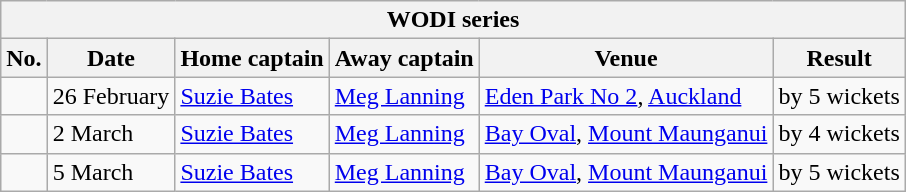<table class="wikitable">
<tr>
<th colspan="6">WODI series</th>
</tr>
<tr>
<th>No.</th>
<th>Date</th>
<th>Home captain</th>
<th>Away captain</th>
<th>Venue</th>
<th>Result</th>
</tr>
<tr>
<td></td>
<td>26 February</td>
<td><a href='#'>Suzie Bates</a></td>
<td><a href='#'>Meg Lanning</a></td>
<td><a href='#'>Eden Park No 2</a>, <a href='#'>Auckland</a></td>
<td> by 5 wickets</td>
</tr>
<tr>
<td></td>
<td>2 March</td>
<td><a href='#'>Suzie Bates</a></td>
<td><a href='#'>Meg Lanning</a></td>
<td><a href='#'>Bay Oval</a>, <a href='#'>Mount Maunganui</a></td>
<td> by 4 wickets</td>
</tr>
<tr>
<td></td>
<td>5 March</td>
<td><a href='#'>Suzie Bates</a></td>
<td><a href='#'>Meg Lanning</a></td>
<td><a href='#'>Bay Oval</a>, <a href='#'>Mount Maunganui</a></td>
<td> by 5 wickets</td>
</tr>
</table>
